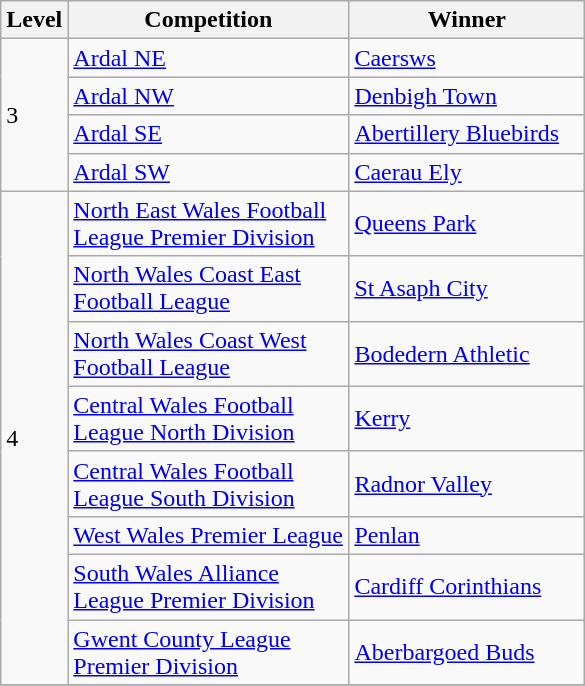<table class="wikitable">
<tr>
<th>Level</th>
<th width=180>Competition</th>
<th width=150>Winner</th>
</tr>
<tr>
<td rowspan="4">3</td>
<td><a href='#'>Ardal NE</a></td>
<td><a href='#'>Caersws</a></td>
</tr>
<tr>
<td><a href='#'>Ardal NW</a></td>
<td><a href='#'>Denbigh Town</a></td>
</tr>
<tr>
<td><a href='#'>Ardal SE</a></td>
<td><a href='#'>Abertillery Bluebirds</a></td>
</tr>
<tr>
<td><a href='#'>Ardal SW</a></td>
<td><a href='#'>Caerau Ely</a></td>
</tr>
<tr>
<td rowspan="8">4</td>
<td><a href='#'>North East Wales Football League Premier Division</a></td>
<td><a href='#'>Queens Park</a></td>
</tr>
<tr>
<td><a href='#'>North Wales Coast East Football League</a></td>
<td><a href='#'>St Asaph City</a></td>
</tr>
<tr>
<td><a href='#'>North Wales Coast West Football League</a></td>
<td><a href='#'>Bodedern Athletic</a></td>
</tr>
<tr>
<td><a href='#'>Central Wales Football League North Division</a></td>
<td><a href='#'>Kerry</a></td>
</tr>
<tr>
<td><a href='#'>Central Wales Football League South Division</a></td>
<td><a href='#'>Radnor Valley</a></td>
</tr>
<tr>
<td><a href='#'>West Wales Premier League</a></td>
<td><a href='#'>Penlan</a></td>
</tr>
<tr>
<td><a href='#'>South Wales Alliance League Premier Division</a></td>
<td><a href='#'>Cardiff Corinthians</a></td>
</tr>
<tr>
<td><a href='#'>Gwent County League Premier Division</a></td>
<td><a href='#'>Aberbargoed Buds</a></td>
</tr>
<tr>
</tr>
</table>
